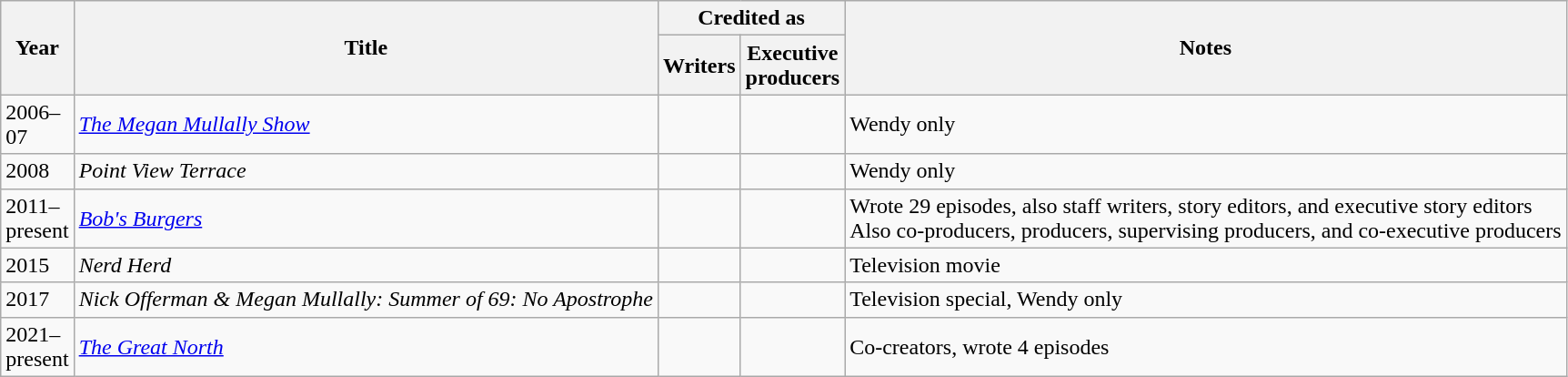<table class="wikitable">
<tr>
<th rowspan="2" style="width:33px;">Year</th>
<th rowspan="2">Title</th>
<th colspan="2">Credited as</th>
<th rowspan="2">Notes</th>
</tr>
<tr>
<th>Writers</th>
<th>Executive<br>producers</th>
</tr>
<tr>
<td>2006–07</td>
<td><em><a href='#'>The Megan Mullally Show</a></em></td>
<td></td>
<td></td>
<td>Wendy only</td>
</tr>
<tr>
<td>2008</td>
<td><em>Point View Terrace</em></td>
<td></td>
<td></td>
<td>Wendy only</td>
</tr>
<tr>
<td>2011–present</td>
<td><em><a href='#'>Bob's Burgers</a></em></td>
<td></td>
<td></td>
<td>Wrote 29 episodes, also staff writers, story editors, and executive story editors<br>Also co-producers, producers, supervising producers, and co-executive producers</td>
</tr>
<tr>
<td>2015</td>
<td><em>Nerd Herd</em></td>
<td></td>
<td></td>
<td>Television movie</td>
</tr>
<tr>
<td>2017</td>
<td><em>Nick Offerman & Megan Mullally: Summer of 69: No Apostrophe</em></td>
<td></td>
<td></td>
<td>Television special, Wendy only</td>
</tr>
<tr>
<td>2021–present</td>
<td><em><a href='#'>The Great North</a></em></td>
<td></td>
<td></td>
<td>Co-creators, wrote 4 episodes</td>
</tr>
</table>
